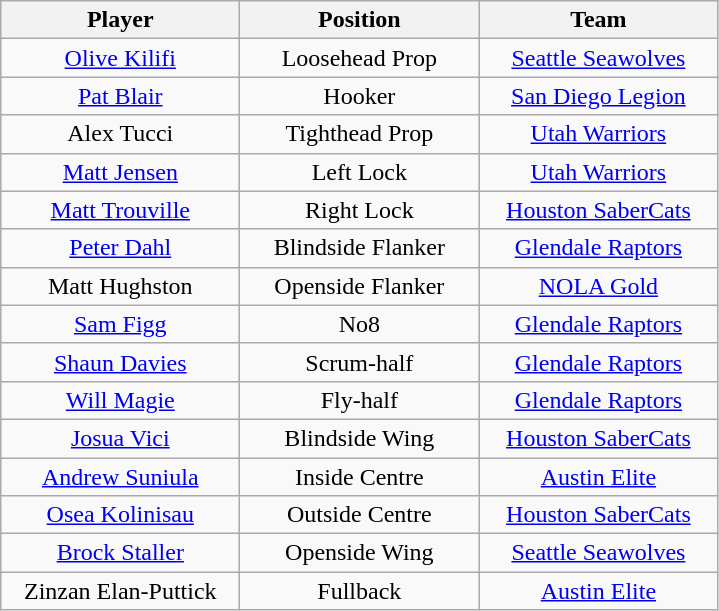<table class="wikitable" style="text-align:center;">
<tr>
<th style="width:9.5em;">Player</th>
<th style="width:9.5em;">Position</th>
<th style="width:9.5em;">Team</th>
</tr>
<tr>
<td align=center> <a href='#'>Olive Kilifi</a></td>
<td>Loosehead Prop</td>
<td><a href='#'>Seattle Seawolves</a></td>
</tr>
<tr>
<td align=center> <a href='#'>Pat Blair</a></td>
<td>Hooker</td>
<td><a href='#'>San Diego Legion</a></td>
</tr>
<tr>
<td align=center> Alex Tucci</td>
<td>Tighthead Prop</td>
<td><a href='#'>Utah Warriors</a></td>
</tr>
<tr>
<td align=center> <a href='#'>Matt Jensen</a></td>
<td>Left Lock</td>
<td><a href='#'>Utah Warriors</a></td>
</tr>
<tr>
<td align=center> <a href='#'>Matt Trouville</a></td>
<td>Right Lock</td>
<td><a href='#'>Houston SaberCats</a></td>
</tr>
<tr>
<td align=center> <a href='#'>Peter Dahl</a></td>
<td>Blindside Flanker</td>
<td><a href='#'>Glendale Raptors</a></td>
</tr>
<tr>
<td align=center> Matt Hughston</td>
<td>Openside Flanker</td>
<td><a href='#'>NOLA Gold</a></td>
</tr>
<tr>
<td align=center> <a href='#'>Sam Figg</a></td>
<td>No8</td>
<td><a href='#'>Glendale Raptors</a></td>
</tr>
<tr>
<td align=center> <a href='#'>Shaun Davies</a></td>
<td>Scrum-half</td>
<td><a href='#'>Glendale Raptors</a></td>
</tr>
<tr>
<td align=center> <a href='#'>Will Magie</a></td>
<td>Fly-half</td>
<td><a href='#'>Glendale Raptors</a></td>
</tr>
<tr>
<td align=center> <a href='#'>Josua Vici</a></td>
<td>Blindside Wing</td>
<td><a href='#'>Houston SaberCats</a></td>
</tr>
<tr>
<td align=center> <a href='#'>Andrew Suniula</a></td>
<td>Inside Centre</td>
<td><a href='#'>Austin Elite</a></td>
</tr>
<tr>
<td align=center> <a href='#'>Osea Kolinisau</a></td>
<td>Outside Centre</td>
<td><a href='#'>Houston SaberCats</a></td>
</tr>
<tr>
<td align=center> <a href='#'>Brock Staller</a></td>
<td>Openside Wing</td>
<td><a href='#'>Seattle Seawolves</a></td>
</tr>
<tr>
<td align=center> Zinzan Elan-Puttick</td>
<td>Fullback</td>
<td><a href='#'>Austin Elite</a></td>
</tr>
</table>
